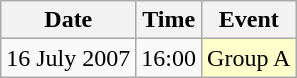<table class = "wikitable" style="text-align:center;">
<tr>
<th>Date</th>
<th>Time</th>
<th>Event</th>
</tr>
<tr>
<td>16 July 2007</td>
<td>16:00</td>
<td bgcolor=ffffcc>Group A</td>
</tr>
</table>
